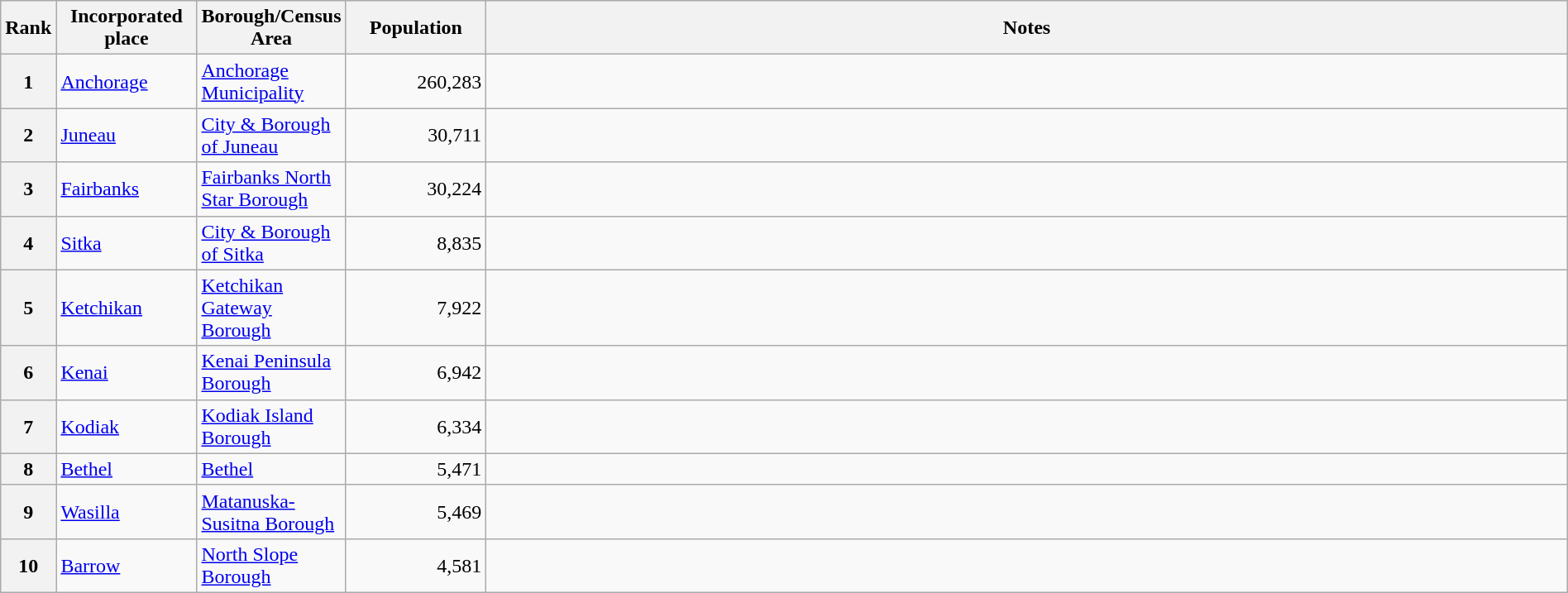<table class="wikitable plainrowheaders" style="width:100%">
<tr>
<th scope="col" style="width:3%;">Rank</th>
<th scope="col" style="width:9%;">Incorporated place</th>
<th scope="col" style="width:9%;">Borough/Census Area</th>
<th scope="col" style="width:9%;">Population</th>
<th scope="col" style="width:70%;">Notes</th>
</tr>
<tr>
<th scope="row">1</th>
<td><a href='#'>Anchorage</a></td>
<td><a href='#'>Anchorage Municipality</a></td>
<td align="right">260,283</td>
<td></td>
</tr>
<tr>
<th scope="row">2</th>
<td><a href='#'>Juneau</a></td>
<td><a href='#'>City & Borough of Juneau</a></td>
<td align="right">30,711</td>
<td></td>
</tr>
<tr>
<th scope="row">3</th>
<td><a href='#'>Fairbanks</a></td>
<td><a href='#'>Fairbanks North Star Borough</a></td>
<td align="right">30,224</td>
<td></td>
</tr>
<tr>
<th scope="row">4</th>
<td><a href='#'>Sitka</a></td>
<td><a href='#'>City & Borough of Sitka</a></td>
<td align="right">8,835</td>
<td></td>
</tr>
<tr>
<th scope="row">5</th>
<td><a href='#'>Ketchikan</a></td>
<td><a href='#'>Ketchikan Gateway Borough</a></td>
<td align="right">7,922</td>
<td></td>
</tr>
<tr>
<th scope="row">6</th>
<td><a href='#'>Kenai</a></td>
<td><a href='#'>Kenai Peninsula Borough</a></td>
<td align="right">6,942</td>
<td></td>
</tr>
<tr>
<th scope="row">7</th>
<td><a href='#'>Kodiak</a></td>
<td><a href='#'>Kodiak Island Borough</a></td>
<td align="right">6,334</td>
<td></td>
</tr>
<tr>
<th scope="row">8</th>
<td><a href='#'>Bethel</a></td>
<td><a href='#'>Bethel</a></td>
<td align="right">5,471</td>
<td></td>
</tr>
<tr>
<th scope="row">9</th>
<td><a href='#'>Wasilla</a></td>
<td><a href='#'>Matanuska-Susitna Borough</a></td>
<td align="right">5,469</td>
<td></td>
</tr>
<tr>
<th scope="row">10</th>
<td><a href='#'>Barrow</a></td>
<td><a href='#'>North Slope Borough</a></td>
<td align="right">4,581</td>
<td></td>
</tr>
</table>
